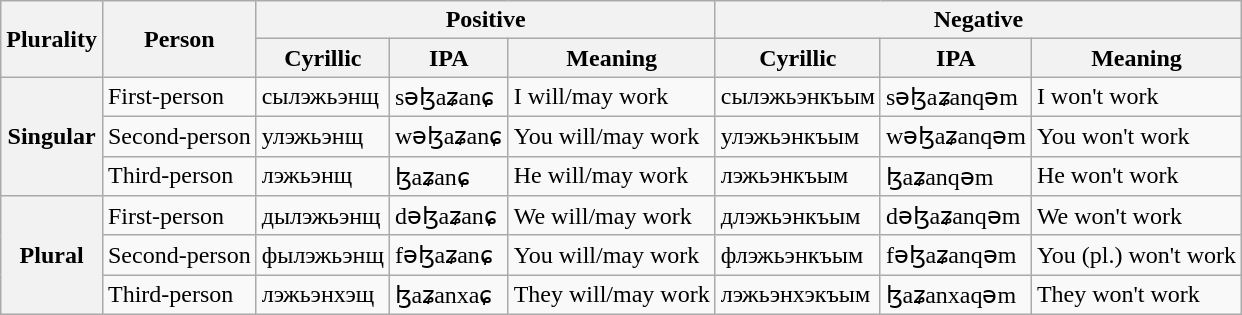<table class="wikitable">
<tr>
<th rowspan=2>Plurality</th>
<th rowspan=2>Person</th>
<th colspan=3>Positive</th>
<th colspan=3>Negative</th>
</tr>
<tr>
<th>Cyrillic</th>
<th>IPA</th>
<th>Meaning</th>
<th>Cyrillic</th>
<th>IPA</th>
<th>Meaning</th>
</tr>
<tr>
<th rowspan=3>Singular</th>
<td>First-person</td>
<td>сылэжьэнщ</td>
<td>səɮaʑanɕ</td>
<td>I will/may work</td>
<td>сылэжьэнкъым</td>
<td>səɮaʑanqəm</td>
<td>I won't work</td>
</tr>
<tr>
<td>Second-person</td>
<td>улэжьэнщ</td>
<td>wəɮaʑanɕ</td>
<td>You will/may work</td>
<td>улэжьэнкъым</td>
<td>wəɮaʑanqəm</td>
<td>You won't work</td>
</tr>
<tr>
<td>Third-person</td>
<td>лэжьэнщ</td>
<td>ɮaʑanɕ</td>
<td>He will/may work</td>
<td>лэжьэнкъым</td>
<td>ɮaʑanqəm</td>
<td>He won't work</td>
</tr>
<tr>
<th rowspan=3>Plural</th>
<td>First-person</td>
<td>дылэжьэнщ</td>
<td>dəɮaʑanɕ</td>
<td>We will/may work</td>
<td>длэжьэнкъым</td>
<td>dəɮaʑanqəm</td>
<td>We won't work</td>
</tr>
<tr>
<td>Second-person</td>
<td>фылэжьэнщ</td>
<td>fəɮaʑanɕ</td>
<td>You will/may work</td>
<td>флэжьэнкъым</td>
<td>fəɮaʑanqəm</td>
<td>You (pl.) won't work</td>
</tr>
<tr>
<td>Third-person</td>
<td>лэжьэнхэщ</td>
<td>ɮaʑanxaɕ</td>
<td>They will/may work</td>
<td>лэжьэнхэкъым</td>
<td>ɮaʑanxaqəm</td>
<td>They won't work</td>
</tr>
</table>
